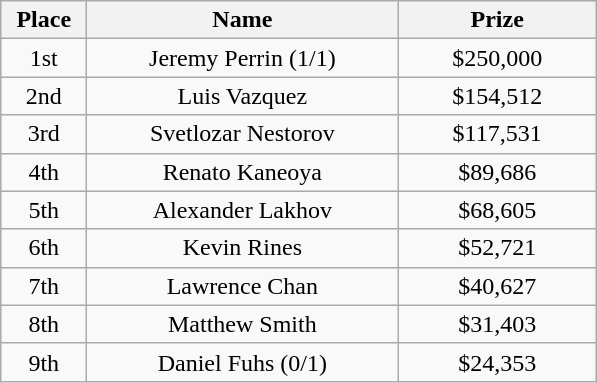<table class="wikitable">
<tr>
<th width="50">Place</th>
<th width="200">Name</th>
<th width="125">Prize</th>
</tr>
<tr>
<td align = "center">1st</td>
<td align = "center">Jeremy Perrin (1/1)</td>
<td align = "center">$250,000</td>
</tr>
<tr>
<td align = "center">2nd</td>
<td align = "center">Luis Vazquez</td>
<td align = "center">$154,512</td>
</tr>
<tr>
<td align = "center">3rd</td>
<td align = "center">Svetlozar Nestorov</td>
<td align = "center">$117,531</td>
</tr>
<tr>
<td align = "center">4th</td>
<td align = "center">Renato Kaneoya</td>
<td align = "center">$89,686</td>
</tr>
<tr>
<td align = "center">5th</td>
<td align = "center">Alexander Lakhov</td>
<td align = "center">$68,605</td>
</tr>
<tr>
<td align = "center">6th</td>
<td align = "center">Kevin Rines</td>
<td align = "center">$52,721</td>
</tr>
<tr>
<td align = "center">7th</td>
<td align = "center">Lawrence Chan</td>
<td align = "center">$40,627</td>
</tr>
<tr>
<td align = "center">8th</td>
<td align = "center">Matthew Smith</td>
<td align = "center">$31,403</td>
</tr>
<tr>
<td align = "center">9th</td>
<td align = "center">Daniel Fuhs (0/1)</td>
<td align = "center">$24,353</td>
</tr>
</table>
